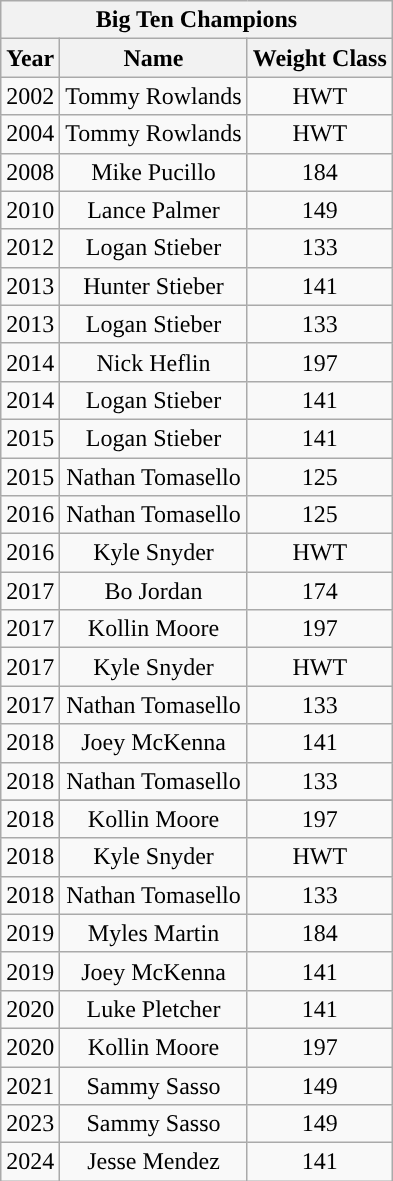<table class="wikitable">
<tr>
<th colspan="3">Big Ten Champions</th>
</tr>
<tr>
<th scope="col">Year</th>
<th scope="col">Name</th>
<th scope="col">Weight Class</th>
</tr>
<tr>
<td>2002</td>
<td style="text-align: center;">Tommy Rowlands</td>
<td style="text-align: center;">HWT</td>
</tr>
<tr>
<td>2004</td>
<td style="text-align: center;">Tommy Rowlands</td>
<td style="text-align: center;">HWT</td>
</tr>
<tr>
<td>2008</td>
<td style="text-align: center;">Mike Pucillo</td>
<td style="text-align: center;">184</td>
</tr>
<tr>
<td>2010</td>
<td style="text-align: center;">Lance Palmer</td>
<td style="text-align: center;">149</td>
</tr>
<tr>
<td>2012</td>
<td style="text-align: center;">Logan Stieber</td>
<td style="text-align: center;">133</td>
</tr>
<tr>
<td>2013</td>
<td style="text-align: center;">Hunter Stieber</td>
<td style="text-align: center;">141</td>
</tr>
<tr>
<td>2013</td>
<td style="text-align: center;">Logan Stieber</td>
<td style="text-align: center;">133</td>
</tr>
<tr>
<td>2014</td>
<td style="text-align: center;">Nick Heflin</td>
<td style="text-align: center;">197</td>
</tr>
<tr>
<td>2014</td>
<td style="text-align: center;">Logan Stieber</td>
<td style="text-align: center;">141</td>
</tr>
<tr>
<td>2015</td>
<td style="text-align: center;">Logan Stieber</td>
<td style="text-align: center;">141</td>
</tr>
<tr>
<td>2015</td>
<td style="text-align: center;">Nathan Tomasello</td>
<td style="text-align: center;">125</td>
</tr>
<tr>
<td>2016</td>
<td style="text-align: center;">Nathan Tomasello</td>
<td style="text-align: center;">125</td>
</tr>
<tr>
<td>2016</td>
<td style="text-align: center;">Kyle Snyder</td>
<td style="text-align: center;">HWT</td>
</tr>
<tr>
<td>2017</td>
<td style="text-align: center;">Bo Jordan</td>
<td style="text-align: center;">174</td>
</tr>
<tr>
<td>2017</td>
<td style="text-align: center;">Kollin Moore</td>
<td style="text-align: center;">197</td>
</tr>
<tr>
<td>2017</td>
<td style="text-align: center;">Kyle Snyder</td>
<td style="text-align: center;">HWT</td>
</tr>
<tr>
<td>2017</td>
<td style="text-align: center;">Nathan Tomasello</td>
<td style="text-align: center;">133</td>
</tr>
<tr>
<td>2018</td>
<td style="text-align: center;">Joey McKenna</td>
<td style="text-align: center;">141</td>
</tr>
<tr>
<td>2018</td>
<td style="text-align: center;">Nathan Tomasello</td>
<td style="text-align: center;">133</td>
</tr>
<tr>
</tr>
<tr>
<td>2018</td>
<td style="text-align: center;">Kollin Moore</td>
<td style="text-align: center;">197</td>
</tr>
<tr>
<td>2018</td>
<td style="text-align: center;">Kyle Snyder</td>
<td style="text-align: center;">HWT</td>
</tr>
<tr>
<td>2018</td>
<td style="text-align: center;">Nathan Tomasello</td>
<td style="text-align: center;">133</td>
</tr>
<tr>
<td>2019</td>
<td style="text-align: center;">Myles Martin</td>
<td style="text-align: center;">184</td>
</tr>
<tr>
<td>2019</td>
<td style="text-align: center;">Joey McKenna</td>
<td style="text-align: center;">141</td>
</tr>
<tr>
<td>2020</td>
<td style="text-align: center;">Luke Pletcher</td>
<td style="text-align: center;">141</td>
</tr>
<tr>
<td>2020</td>
<td style="text-align: center;">Kollin Moore</td>
<td style="text-align: center;">197</td>
</tr>
<tr>
<td>2021</td>
<td style="text-align: center;">Sammy Sasso</td>
<td style="text-align: center;">149</td>
</tr>
<tr>
<td>2023</td>
<td style="text-align: center;">Sammy Sasso</td>
<td style="text-align: center;">149</td>
</tr>
<tr>
<td>2024</td>
<td style="text-align: center;">Jesse Mendez</td>
<td style="text-align: center;">141</td>
</tr>
</table>
